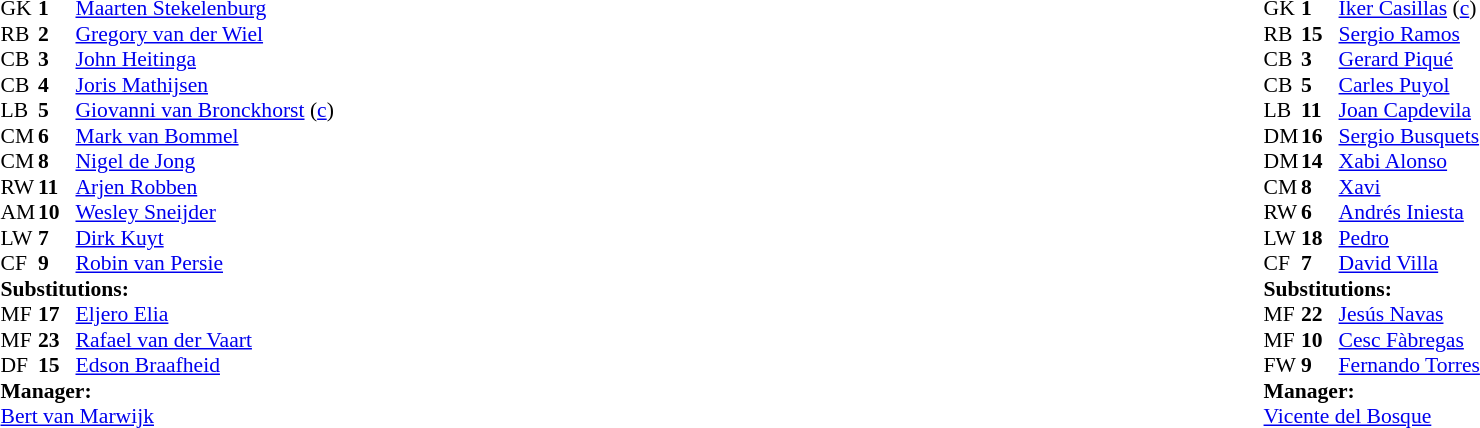<table width="100%">
<tr>
<td valign="top" width="45%"><br><table style="font-size: 90%" cellspacing="0" cellpadding="0">
<tr>
<th width="25"></th>
<th width="25"></th>
</tr>
<tr>
<td>GK</td>
<td><strong>1</strong></td>
<td><a href='#'>Maarten Stekelenburg</a></td>
</tr>
<tr>
<td>RB</td>
<td><strong>2</strong></td>
<td><a href='#'>Gregory van der Wiel</a></td>
<td></td>
</tr>
<tr>
<td>CB</td>
<td><strong>3</strong></td>
<td><a href='#'>John Heitinga</a></td>
<td></td>
</tr>
<tr>
<td>CB</td>
<td><strong>4</strong></td>
<td><a href='#'>Joris Mathijsen</a></td>
<td></td>
</tr>
<tr>
<td>LB</td>
<td><strong>5</strong></td>
<td><a href='#'>Giovanni van Bronckhorst</a> (<a href='#'>c</a>)</td>
<td></td>
<td></td>
</tr>
<tr>
<td>CM</td>
<td><strong>6</strong></td>
<td><a href='#'>Mark van Bommel</a></td>
<td></td>
</tr>
<tr>
<td>CM</td>
<td><strong>8</strong></td>
<td><a href='#'>Nigel de Jong</a></td>
<td></td>
<td></td>
</tr>
<tr>
<td>RW</td>
<td><strong>11</strong></td>
<td><a href='#'>Arjen Robben</a></td>
<td></td>
</tr>
<tr>
<td>AM</td>
<td><strong>10</strong></td>
<td><a href='#'>Wesley Sneijder</a></td>
</tr>
<tr>
<td>LW</td>
<td><strong>7</strong></td>
<td><a href='#'>Dirk Kuyt</a></td>
<td></td>
<td></td>
</tr>
<tr>
<td>CF</td>
<td><strong>9</strong></td>
<td><a href='#'>Robin van Persie</a></td>
<td></td>
</tr>
<tr>
<td colspan=3><strong>Substitutions:</strong></td>
</tr>
<tr>
<td>MF</td>
<td><strong>17</strong></td>
<td><a href='#'>Eljero Elia</a></td>
<td></td>
<td></td>
</tr>
<tr>
<td>MF</td>
<td><strong>23</strong></td>
<td><a href='#'>Rafael van der Vaart</a></td>
<td></td>
<td></td>
</tr>
<tr>
<td>DF</td>
<td><strong>15</strong></td>
<td><a href='#'>Edson Braafheid</a></td>
<td></td>
<td></td>
</tr>
<tr>
<td colspan=3><strong>Manager:</strong></td>
</tr>
<tr>
<td colspan=3><a href='#'>Bert van Marwijk</a></td>
</tr>
</table>
</td>
<td valign="top"></td>
<td valign="top" width="55%"><br><table style="font-size: 90%" cellspacing="0" cellpadding="0" align="center">
<tr>
<th width="25"></th>
<th width="25"></th>
</tr>
<tr>
<td>GK</td>
<td><strong>1</strong></td>
<td><a href='#'>Iker Casillas</a> (<a href='#'>c</a>)</td>
</tr>
<tr>
<td>RB</td>
<td><strong>15</strong></td>
<td><a href='#'>Sergio Ramos</a></td>
<td></td>
</tr>
<tr>
<td>CB</td>
<td><strong>3</strong></td>
<td><a href='#'>Gerard Piqué</a></td>
</tr>
<tr>
<td>CB</td>
<td><strong>5</strong></td>
<td><a href='#'>Carles Puyol</a></td>
<td></td>
</tr>
<tr>
<td>LB</td>
<td><strong>11</strong></td>
<td><a href='#'>Joan Capdevila</a></td>
<td></td>
</tr>
<tr>
<td>DM</td>
<td><strong>16</strong></td>
<td><a href='#'>Sergio Busquets</a></td>
</tr>
<tr>
<td>DM</td>
<td><strong>14</strong></td>
<td><a href='#'>Xabi Alonso</a></td>
<td></td>
<td></td>
</tr>
<tr>
<td>CM</td>
<td><strong>8</strong></td>
<td><a href='#'>Xavi</a></td>
<td></td>
</tr>
<tr>
<td>RW</td>
<td><strong>6</strong></td>
<td><a href='#'>Andrés Iniesta</a></td>
<td></td>
</tr>
<tr>
<td>LW</td>
<td><strong>18</strong></td>
<td><a href='#'>Pedro</a></td>
<td></td>
<td></td>
</tr>
<tr>
<td>CF</td>
<td><strong>7</strong></td>
<td><a href='#'>David Villa</a></td>
<td></td>
<td></td>
</tr>
<tr>
<td colspan=3><strong>Substitutions:</strong></td>
</tr>
<tr>
<td>MF</td>
<td><strong>22</strong></td>
<td><a href='#'>Jesús Navas</a></td>
<td></td>
<td></td>
</tr>
<tr>
<td>MF</td>
<td><strong>10</strong></td>
<td><a href='#'>Cesc Fàbregas</a></td>
<td></td>
<td></td>
</tr>
<tr>
<td>FW</td>
<td><strong>9</strong></td>
<td><a href='#'>Fernando Torres</a></td>
<td></td>
<td></td>
</tr>
<tr>
<td colspan=3><strong>Manager:</strong></td>
</tr>
<tr>
<td colspan=3><a href='#'>Vicente del Bosque</a></td>
</tr>
</table>
</td>
</tr>
</table>
